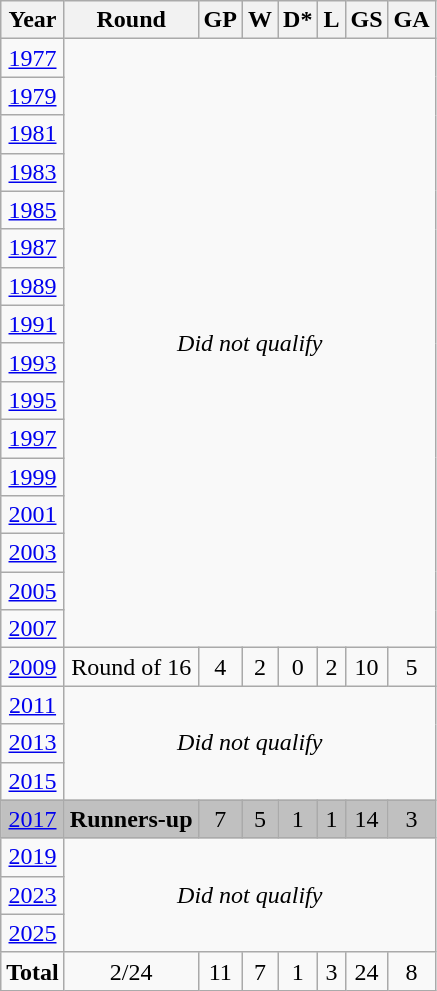<table class="wikitable" style="text-align: center;">
<tr>
<th>Year</th>
<th>Round</th>
<th>GP</th>
<th>W</th>
<th>D*</th>
<th>L</th>
<th>GS</th>
<th>GA</th>
</tr>
<tr>
<td> <a href='#'>1977</a></td>
<td rowspan=16 colspan=8><em>Did not qualify</em></td>
</tr>
<tr>
<td> <a href='#'>1979</a></td>
</tr>
<tr>
<td> <a href='#'>1981</a></td>
</tr>
<tr>
<td> <a href='#'>1983</a></td>
</tr>
<tr>
<td> <a href='#'>1985</a></td>
</tr>
<tr>
<td> <a href='#'>1987</a></td>
</tr>
<tr>
<td> <a href='#'>1989</a></td>
</tr>
<tr>
<td> <a href='#'>1991</a></td>
</tr>
<tr>
<td> <a href='#'>1993</a></td>
</tr>
<tr>
<td> <a href='#'>1995</a></td>
</tr>
<tr>
<td> <a href='#'>1997</a></td>
</tr>
<tr>
<td> <a href='#'>1999</a></td>
</tr>
<tr>
<td> <a href='#'>2001</a></td>
</tr>
<tr>
<td> <a href='#'>2003</a></td>
</tr>
<tr>
<td> <a href='#'>2005</a></td>
</tr>
<tr>
<td> <a href='#'>2007</a></td>
</tr>
<tr>
<td> <a href='#'>2009</a></td>
<td>Round of 16</td>
<td>4</td>
<td>2</td>
<td>0</td>
<td>2</td>
<td>10</td>
<td>5</td>
</tr>
<tr>
<td> <a href='#'>2011</a></td>
<td rowspan=3 colspan=8><em>Did not qualify</em></td>
</tr>
<tr>
<td> <a href='#'>2013</a></td>
</tr>
<tr>
<td> <a href='#'>2015</a></td>
</tr>
<tr style="background:Silver;">
<td> <a href='#'>2017</a></td>
<td><strong>Runners-up</strong></td>
<td>7</td>
<td>5</td>
<td>1</td>
<td>1</td>
<td>14</td>
<td>3</td>
</tr>
<tr>
<td> <a href='#'>2019</a></td>
<td rowspan=3 colspan=8><em>Did not qualify</em></td>
</tr>
<tr>
<td> <a href='#'>2023</a></td>
</tr>
<tr>
<td> <a href='#'>2025</a></td>
</tr>
<tr>
<td><strong>Total</strong></td>
<td>2/24</td>
<td>11</td>
<td>7</td>
<td>1</td>
<td>3</td>
<td>24</td>
<td>8</td>
</tr>
</table>
